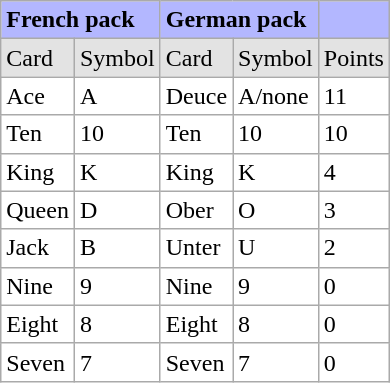<table class="wikitable"  style="background-color:white">
<tr style="background:#B3B7FF">
<td colspan="2"><strong>French pack</strong></td>
<td colspan="2"><strong>German pack</strong></td>
<td> </td>
</tr>
<tr style="background-color:#E3E3E3">
<td>Card</td>
<td>Symbol</td>
<td>Card</td>
<td>Symbol</td>
<td>Points</td>
</tr>
<tr>
<td>Ace</td>
<td>A</td>
<td>Deuce</td>
<td>A/none</td>
<td>11</td>
</tr>
<tr>
<td>Ten</td>
<td>10</td>
<td>Ten</td>
<td>10</td>
<td>10</td>
</tr>
<tr>
<td>King</td>
<td>K</td>
<td>King</td>
<td>K</td>
<td>4</td>
</tr>
<tr>
<td>Queen</td>
<td>D</td>
<td>Ober</td>
<td>O</td>
<td>3</td>
</tr>
<tr>
<td>Jack</td>
<td>B</td>
<td>Unter</td>
<td>U</td>
<td>2</td>
</tr>
<tr>
<td>Nine</td>
<td>9</td>
<td>Nine</td>
<td>9</td>
<td>0</td>
</tr>
<tr>
<td>Eight</td>
<td>8</td>
<td>Eight</td>
<td>8</td>
<td>0</td>
</tr>
<tr>
<td>Seven</td>
<td>7</td>
<td>Seven</td>
<td>7</td>
<td>0</td>
</tr>
</table>
